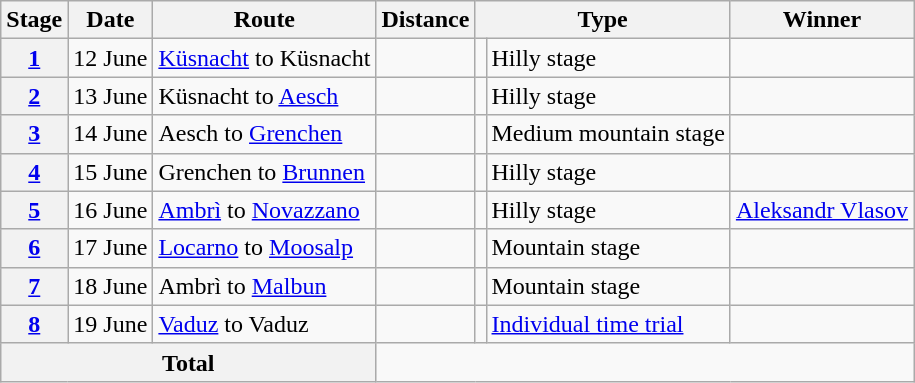<table class="wikitable">
<tr>
<th scope="col">Stage</th>
<th scope="col">Date</th>
<th scope="col">Route</th>
<th scope="col">Distance</th>
<th scope="col" colspan="2">Type</th>
<th scope="col">Winner</th>
</tr>
<tr>
<th scope="col"><a href='#'>1</a></th>
<td style="text-align:right;">12 June</td>
<td><a href='#'>Küsnacht</a> to Küsnacht</td>
<td align="center"></td>
<td></td>
<td>Hilly stage</td>
<td></td>
</tr>
<tr>
<th scope="col"><a href='#'>2</a></th>
<td style="text-align:right;">13 June</td>
<td>Küsnacht to <a href='#'>Aesch</a></td>
<td align="center"></td>
<td></td>
<td>Hilly stage</td>
<td></td>
</tr>
<tr>
<th scope="col"><a href='#'>3</a></th>
<td style="text-align:right;">14 June</td>
<td>Aesch to <a href='#'>Grenchen</a></td>
<td align="center"></td>
<td></td>
<td>Medium mountain stage</td>
<td></td>
</tr>
<tr>
<th scope="col"><a href='#'>4</a></th>
<td style="text-align:right;">15 June</td>
<td>Grenchen to <a href='#'>Brunnen</a></td>
<td align="center"></td>
<td></td>
<td>Hilly stage</td>
<td></td>
</tr>
<tr>
<th scope="col"><a href='#'>5</a></th>
<td style="text-align:right;">16 June</td>
<td><a href='#'>Ambrì</a> to <a href='#'>Novazzano</a></td>
<td align="center"></td>
<td></td>
<td>Hilly stage</td>
<td> <a href='#'>Aleksandr Vlasov</a></td>
</tr>
<tr>
<th scope="col"><a href='#'>6</a></th>
<td style="text-align:right;">17 June</td>
<td><a href='#'>Locarno</a> to <a href='#'>Moosalp</a></td>
<td align="center"></td>
<td></td>
<td>Mountain stage</td>
<td></td>
</tr>
<tr>
<th scope="col"><a href='#'>7</a></th>
<td style="text-align:right;">18 June</td>
<td>Ambrì to  <a href='#'>Malbun</a></td>
<td align="center"></td>
<td></td>
<td>Mountain stage</td>
<td></td>
</tr>
<tr>
<th scope="col"><a href='#'>8</a></th>
<td style="text-align:right;">19 June</td>
<td> <a href='#'>Vaduz</a> to  Vaduz</td>
<td align="center"></td>
<td></td>
<td><a href='#'>Individual time trial</a></td>
<td></td>
</tr>
<tr>
<th colspan="3">Total</th>
<td colspan="5" align="center"></td>
</tr>
</table>
